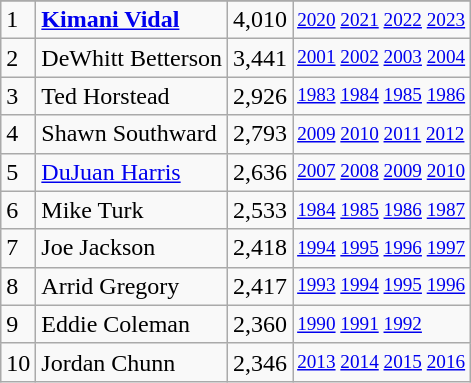<table class="wikitable">
<tr>
</tr>
<tr>
<td>1</td>
<td><strong><a href='#'>Kimani Vidal</a></strong></td>
<td>4,010</td>
<td style="font-size:80%;"><a href='#'>2020</a> <a href='#'>2021</a> <a href='#'>2022</a> <a href='#'>2023</a></td>
</tr>
<tr>
<td>2</td>
<td>DeWhitt Betterson</td>
<td>3,441</td>
<td style="font-size:80%;"><a href='#'>2001</a> <a href='#'>2002</a> <a href='#'>2003</a> <a href='#'>2004</a></td>
</tr>
<tr>
<td>3</td>
<td>Ted Horstead</td>
<td>2,926</td>
<td style="font-size:80%;"><a href='#'>1983</a> <a href='#'>1984</a> <a href='#'>1985</a> <a href='#'>1986</a></td>
</tr>
<tr>
<td>4</td>
<td>Shawn Southward</td>
<td>2,793</td>
<td style="font-size:80%;"><a href='#'>2009</a> <a href='#'>2010</a> <a href='#'>2011</a> <a href='#'>2012</a></td>
</tr>
<tr>
<td>5</td>
<td><a href='#'>DuJuan Harris</a></td>
<td>2,636</td>
<td style="font-size:80%;"><a href='#'>2007</a> <a href='#'>2008</a> <a href='#'>2009</a> <a href='#'>2010</a></td>
</tr>
<tr>
<td>6</td>
<td>Mike Turk</td>
<td>2,533</td>
<td style="font-size:80%;"><a href='#'>1984</a> <a href='#'>1985</a> <a href='#'>1986</a> <a href='#'>1987</a></td>
</tr>
<tr>
<td>7</td>
<td>Joe Jackson</td>
<td>2,418</td>
<td style="font-size:80%;"><a href='#'>1994</a> <a href='#'>1995</a> <a href='#'>1996</a> <a href='#'>1997</a></td>
</tr>
<tr>
<td>8</td>
<td>Arrid Gregory</td>
<td>2,417</td>
<td style="font-size:80%;"><a href='#'>1993</a> <a href='#'>1994</a> <a href='#'>1995</a> <a href='#'>1996</a></td>
</tr>
<tr>
<td>9</td>
<td>Eddie Coleman</td>
<td>2,360</td>
<td style="font-size:80%;"><a href='#'>1990</a> <a href='#'>1991</a> <a href='#'>1992</a></td>
</tr>
<tr>
<td>10</td>
<td>Jordan Chunn</td>
<td>2,346</td>
<td style="font-size:80%;"><a href='#'>2013</a> <a href='#'>2014</a> <a href='#'>2015</a> <a href='#'>2016</a></td>
</tr>
</table>
